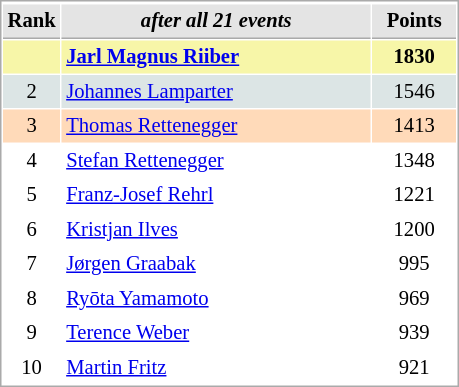<table cellspacing="1" cellpadding="3" style="border:1px solid #AAAAAA;font-size:86%">
<tr style="background-color: #E4E4E4;">
</tr>
<tr style="background-color: #E4E4E4;">
<th style="border-bottom:1px solid #AAAAAA; width: 10px;">Rank</th>
<th style="border-bottom:1px solid #AAAAAA; width: 200px;"><em>after all 21 events</em></th>
<th style="border-bottom:1px solid #AAAAAA; width: 50px;">Points</th>
</tr>
<tr style="background:#f7f6a8;">
<td align=center></td>
<td> <strong><a href='#'>Jarl Magnus Riiber</a></strong></td>
<td align=center><strong>1830</strong></td>
</tr>
<tr style="background:#dce5e5;">
<td align=center>2</td>
<td> <a href='#'>Johannes Lamparter</a></td>
<td align=center>1546</td>
</tr>
<tr style="background:#ffdab9;">
<td align=center>3</td>
<td> <a href='#'>Thomas Rettenegger</a></td>
<td align=center>1413</td>
</tr>
<tr>
<td align=center>4</td>
<td> <a href='#'>Stefan Rettenegger</a></td>
<td align=center>1348</td>
</tr>
<tr>
<td align=center>5</td>
<td> <a href='#'>Franz-Josef Rehrl</a></td>
<td align=center>1221</td>
</tr>
<tr>
<td align=center>6</td>
<td> <a href='#'>Kristjan Ilves</a></td>
<td align=center>1200</td>
</tr>
<tr>
<td align=center>7</td>
<td> <a href='#'>Jørgen Graabak</a></td>
<td align=center>995</td>
</tr>
<tr>
<td align=center>8</td>
<td> <a href='#'>Ryōta Yamamoto</a></td>
<td align=center>969</td>
</tr>
<tr>
<td align=center>9</td>
<td> <a href='#'>Terence Weber</a></td>
<td align=center>939</td>
</tr>
<tr>
<td align=center>10</td>
<td> <a href='#'>Martin Fritz</a></td>
<td align=center>921</td>
</tr>
</table>
